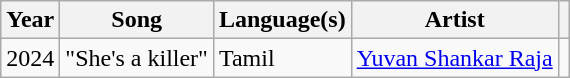<table class="wikitable unsortable">
<tr>
<th>Year</th>
<th>Song</th>
<th>Language(s)</th>
<th>Artist</th>
<th class="unsortable"></th>
</tr>
<tr>
<td>2024</td>
<td>"She's a killer"</td>
<td>Tamil</td>
<td><a href='#'>Yuvan Shankar Raja</a></td>
<td></td>
</tr>
</table>
